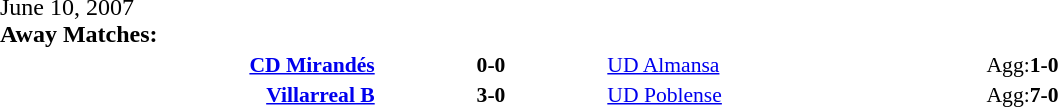<table width=100% cellspacing=1>
<tr>
<th width=20%></th>
<th width=12%></th>
<th width=20%></th>
<th></th>
</tr>
<tr>
<td>June 10, 2007<br><strong>Away Matches:</strong></td>
</tr>
<tr style=font-size:90%>
<td align=right><strong><a href='#'>CD Mirandés</a></strong></td>
<td align=center><strong>0-0</strong></td>
<td><a href='#'>UD Almansa</a></td>
<td>Agg:<strong>1-0</strong></td>
</tr>
<tr style=font-size:90%>
<td align=right><strong><a href='#'>Villarreal B</a></strong></td>
<td align=center><strong>3-0</strong></td>
<td><a href='#'>UD Poblense</a></td>
<td>Agg:<strong>7-0</strong></td>
</tr>
</table>
